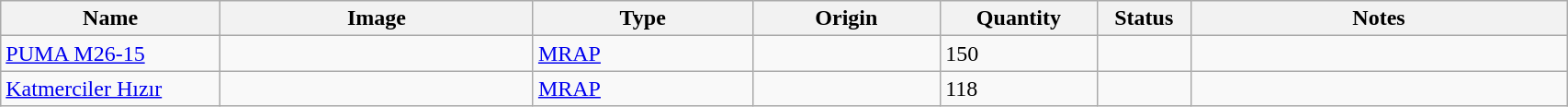<table class="wikitable" style="width:90%;">
<tr>
<th width=14%>Name</th>
<th width=20%>Image</th>
<th width=14%>Type</th>
<th width=12%>Origin</th>
<th width=10%>Quantity</th>
<th width=06%>Status</th>
<th width=24%>Notes</th>
</tr>
<tr>
<td><a href='#'>PUMA M26-15</a></td>
<td></td>
<td><a href='#'>MRAP</a></td>
<td></td>
<td>150</td>
<td></td>
<td></td>
</tr>
<tr>
<td><a href='#'>Katmerciler Hızır</a></td>
<td></td>
<td><a href='#'>MRAP</a></td>
<td></td>
<td>118</td>
<td></td>
<td></td>
</tr>
</table>
